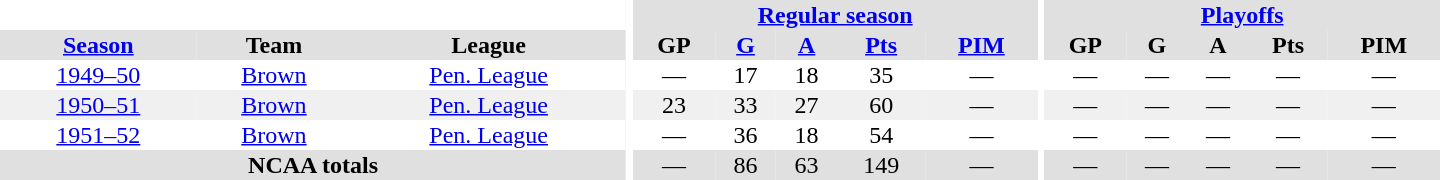<table border="0" cellpadding="1" cellspacing="0" style="text-align:center; width:60em">
<tr bgcolor="#e0e0e0">
<th colspan="3" bgcolor="#ffffff"></th>
<th rowspan="99" bgcolor="#ffffff"></th>
<th colspan="5"><a href='#'>Regular season</a></th>
<th rowspan="99" bgcolor="#ffffff"></th>
<th colspan="5"><a href='#'>Playoffs</a></th>
</tr>
<tr bgcolor="#e0e0e0">
<th><a href='#'>Season</a></th>
<th>Team</th>
<th>League</th>
<th>GP</th>
<th><a href='#'>G</a></th>
<th><a href='#'>A</a></th>
<th><a href='#'>Pts</a></th>
<th><a href='#'>PIM</a></th>
<th>GP</th>
<th>G</th>
<th>A</th>
<th>Pts</th>
<th>PIM</th>
</tr>
<tr>
<td><a href='#'>1949–50</a></td>
<td><a href='#'>Brown</a></td>
<td><a href='#'>Pen. League</a></td>
<td>—</td>
<td>17</td>
<td>18</td>
<td>35</td>
<td>—</td>
<td>—</td>
<td>—</td>
<td>—</td>
<td>—</td>
<td>—</td>
</tr>
<tr bgcolor="#f0f0f0">
<td><a href='#'>1950–51</a></td>
<td><a href='#'>Brown</a></td>
<td><a href='#'>Pen. League</a></td>
<td>23</td>
<td>33</td>
<td>27</td>
<td>60</td>
<td>—</td>
<td>—</td>
<td>—</td>
<td>—</td>
<td>—</td>
<td>—</td>
</tr>
<tr>
<td><a href='#'>1951–52</a></td>
<td><a href='#'>Brown</a></td>
<td><a href='#'>Pen. League</a></td>
<td>—</td>
<td>36</td>
<td>18</td>
<td>54</td>
<td>—</td>
<td>—</td>
<td>—</td>
<td>—</td>
<td>—</td>
<td>—</td>
</tr>
<tr bgcolor="#e0e0e0">
<th colspan="3">NCAA totals</th>
<td>—</td>
<td>86</td>
<td>63</td>
<td>149</td>
<td>—</td>
<td>—</td>
<td>—</td>
<td>—</td>
<td>—</td>
<td>—</td>
</tr>
</table>
